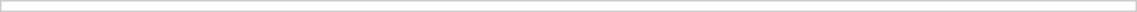<table style="border:1px solid #ccc; width:60%;">
<tr>
<td></td>
<td style="text-align:right; vertical-align:top;"></td>
</tr>
</table>
